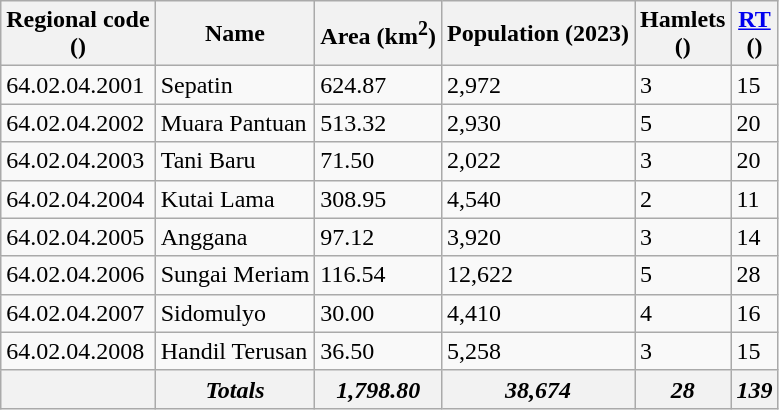<table class="wikitable sortable">
<tr>
<th>Regional code<br>()</th>
<th>Name</th>
<th>Area (km<sup>2</sup>)</th>
<th>Population (2023)</th>
<th>Hamlets<br>()</th>
<th><a href='#'>RT</a><br>()</th>
</tr>
<tr>
<td>64.02.04.2001</td>
<td>Sepatin</td>
<td>624.87</td>
<td>2,972</td>
<td>3</td>
<td>15</td>
</tr>
<tr>
<td>64.02.04.2002</td>
<td>Muara Pantuan</td>
<td>513.32</td>
<td>2,930</td>
<td>5</td>
<td>20</td>
</tr>
<tr>
<td>64.02.04.2003</td>
<td>Tani Baru</td>
<td>71.50</td>
<td>2,022</td>
<td>3</td>
<td>20</td>
</tr>
<tr>
<td>64.02.04.2004</td>
<td>Kutai Lama</td>
<td>308.95</td>
<td>4,540</td>
<td>2</td>
<td>11</td>
</tr>
<tr>
<td>64.02.04.2005</td>
<td>Anggana</td>
<td>97.12</td>
<td>3,920</td>
<td>3</td>
<td>14</td>
</tr>
<tr>
<td>64.02.04.2006</td>
<td>Sungai Meriam</td>
<td>116.54</td>
<td>12,622</td>
<td>5</td>
<td>28</td>
</tr>
<tr>
<td>64.02.04.2007</td>
<td>Sidomulyo</td>
<td>30.00</td>
<td>4,410</td>
<td>4</td>
<td>16</td>
</tr>
<tr>
<td>64.02.04.2008</td>
<td>Handil Terusan</td>
<td>36.50</td>
<td>5,258</td>
<td>3</td>
<td>15</td>
</tr>
<tr>
<th></th>
<th><em>Totals</em></th>
<th><em>1,798.80</em></th>
<th><em>38,674</em></th>
<th><em>28</em></th>
<th><em>139</em></th>
</tr>
</table>
